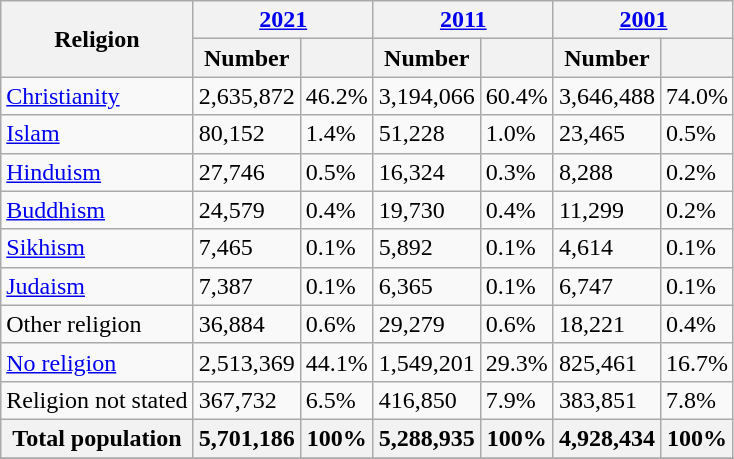<table class="wikitable sortable">
<tr>
<th rowspan="2">Religion</th>
<th colspan="2"><a href='#'>2021</a></th>
<th colspan="2"><a href='#'>2011</a></th>
<th colspan="2"><a href='#'>2001</a></th>
</tr>
<tr>
<th>Number</th>
<th></th>
<th>Number</th>
<th></th>
<th>Number</th>
<th></th>
</tr>
<tr>
<td><a href='#'>Christianity</a></td>
<td>2,635,872</td>
<td>46.2%</td>
<td>3,194,066</td>
<td>60.4%</td>
<td>3,646,488</td>
<td>74.0%</td>
</tr>
<tr>
<td><a href='#'>Islam</a></td>
<td>80,152</td>
<td>1.4%</td>
<td>51,228</td>
<td>1.0%</td>
<td>23,465</td>
<td>0.5%</td>
</tr>
<tr>
<td><a href='#'>Hinduism</a></td>
<td>27,746</td>
<td>0.5%</td>
<td>16,324</td>
<td>0.3%</td>
<td>8,288</td>
<td>0.2%</td>
</tr>
<tr>
<td><a href='#'>Buddhism</a></td>
<td>24,579</td>
<td>0.4%</td>
<td>19,730</td>
<td>0.4%</td>
<td>11,299</td>
<td>0.2%</td>
</tr>
<tr>
<td><a href='#'>Sikhism</a></td>
<td>7,465</td>
<td>0.1%</td>
<td>5,892</td>
<td>0.1%</td>
<td>4,614</td>
<td>0.1%</td>
</tr>
<tr>
<td><a href='#'>Judaism</a></td>
<td>7,387</td>
<td>0.1%</td>
<td>6,365</td>
<td>0.1%</td>
<td>6,747</td>
<td>0.1%</td>
</tr>
<tr>
<td>Other religion</td>
<td>36,884</td>
<td>0.6%</td>
<td>29,279</td>
<td>0.6%</td>
<td>18,221</td>
<td>0.4%</td>
</tr>
<tr>
<td><a href='#'>No religion</a></td>
<td>2,513,369</td>
<td>44.1%</td>
<td>1,549,201</td>
<td>29.3%</td>
<td>825,461</td>
<td>16.7%</td>
</tr>
<tr>
<td>Religion not stated</td>
<td>367,732</td>
<td>6.5%</td>
<td>416,850</td>
<td>7.9%</td>
<td>383,851</td>
<td>7.8%</td>
</tr>
<tr>
<th>Total population</th>
<th><strong>5,701,186</strong></th>
<th><strong>100%</strong></th>
<th><strong>5,288,935</strong></th>
<th><strong>100%</strong></th>
<th><strong>4,928,434</strong></th>
<th><strong>100%</strong></th>
</tr>
<tr>
</tr>
</table>
